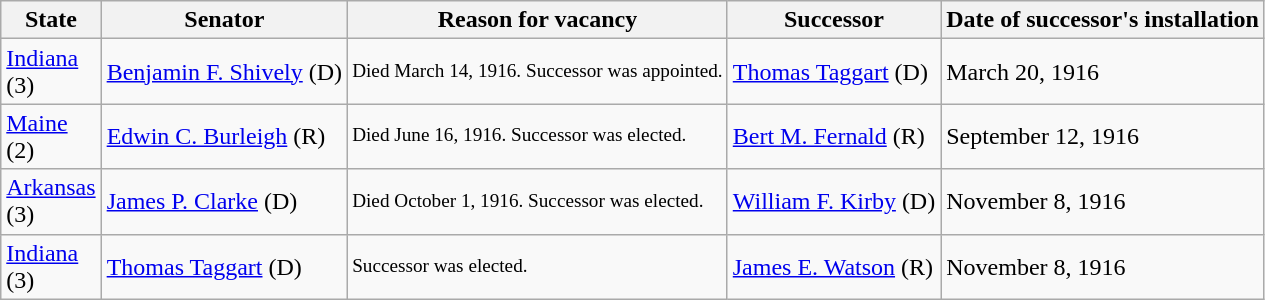<table class="wikitable sortable">
<tr style="vertical-align:bottom;">
<th>State</th>
<th>Senator</th>
<th>Reason for vacancy</th>
<th>Successor</th>
<th>Date of successor's installation</th>
</tr>
<tr>
<td><a href='#'>Indiana</a><br>(3)</td>
<td><a href='#'>Benjamin F. Shively</a> (D)</td>
<td style="font-size:80%">Died March 14, 1916. Successor was appointed.</td>
<td><a href='#'>Thomas Taggart</a> (D)</td>
<td>March 20, 1916</td>
</tr>
<tr>
<td><a href='#'>Maine</a><br>(2)</td>
<td><a href='#'>Edwin C. Burleigh</a> (R)</td>
<td style="font-size:80%">Died June 16, 1916. Successor was elected.</td>
<td><a href='#'>Bert M. Fernald</a> (R)</td>
<td>September 12, 1916</td>
</tr>
<tr>
<td><a href='#'>Arkansas</a><br>(3)</td>
<td><a href='#'>James P. Clarke</a> (D)</td>
<td style="font-size:80%">Died October 1, 1916. Successor was elected.</td>
<td><a href='#'>William F. Kirby</a> (D)</td>
<td>November 8, 1916</td>
</tr>
<tr>
<td><a href='#'>Indiana</a><br>(3)</td>
<td><a href='#'>Thomas Taggart</a> (D)</td>
<td style="font-size:80%">Successor was elected.</td>
<td><a href='#'>James E. Watson</a> (R)</td>
<td>November 8, 1916</td>
</tr>
</table>
